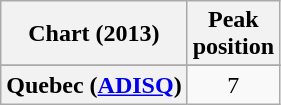<table class="wikitable sortable plainrowheaders" style="text-align:center">
<tr>
<th scope="col">Chart (2013)</th>
<th scope="col">Peak<br>position</th>
</tr>
<tr>
</tr>
<tr>
</tr>
<tr>
<th scope="row">Quebec (<a href='#'>ADISQ</a>)</th>
<td>7</td>
</tr>
</table>
